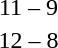<table style="text-align:center">
<tr>
<th width=200></th>
<th width=100></th>
<th width=200></th>
</tr>
<tr>
<td align=right><strong></strong></td>
<td>11 – 9</td>
<td align=left></td>
</tr>
<tr>
<td align=right><strong></strong></td>
<td>12 – 8</td>
<td align=left></td>
</tr>
</table>
